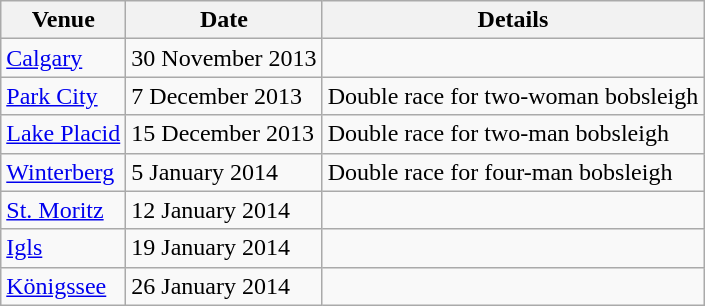<table class= wikitable>
<tr>
<th>Venue</th>
<th>Date</th>
<th>Details</th>
</tr>
<tr>
<td> <a href='#'>Calgary</a></td>
<td>30 November 2013</td>
<td></td>
</tr>
<tr>
<td> <a href='#'>Park City</a></td>
<td>7 December 2013</td>
<td>Double race for two-woman bobsleigh</td>
</tr>
<tr>
<td> <a href='#'>Lake Placid</a></td>
<td>15 December 2013</td>
<td>Double race for two-man bobsleigh</td>
</tr>
<tr>
<td> <a href='#'>Winterberg</a></td>
<td>5 January 2014</td>
<td>Double race for four-man bobsleigh</td>
</tr>
<tr>
<td> <a href='#'>St. Moritz</a></td>
<td>12 January 2014</td>
<td></td>
</tr>
<tr>
<td> <a href='#'>Igls</a></td>
<td>19 January 2014</td>
<td></td>
</tr>
<tr>
<td> <a href='#'>Königssee</a></td>
<td>26 January 2014</td>
<td></td>
</tr>
</table>
